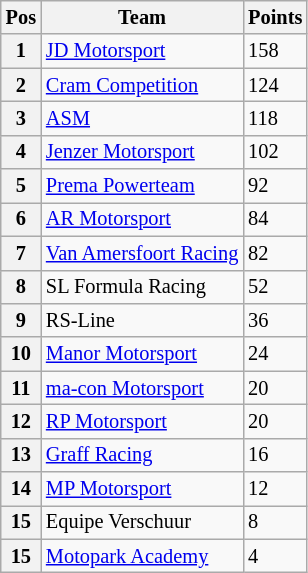<table class="wikitable" style="font-size: 85%">
<tr>
<th>Pos</th>
<th>Team</th>
<th>Points</th>
</tr>
<tr>
<th>1</th>
<td> <a href='#'>JD Motorsport</a></td>
<td>158</td>
</tr>
<tr>
<th>2</th>
<td> <a href='#'>Cram Competition</a></td>
<td>124</td>
</tr>
<tr>
<th>3</th>
<td> <a href='#'>ASM</a></td>
<td>118</td>
</tr>
<tr>
<th>4</th>
<td> <a href='#'>Jenzer Motorsport</a></td>
<td>102</td>
</tr>
<tr>
<th>5</th>
<td> <a href='#'>Prema Powerteam</a></td>
<td>92</td>
</tr>
<tr>
<th>6</th>
<td> <a href='#'>AR Motorsport</a></td>
<td>84</td>
</tr>
<tr>
<th>7</th>
<td> <a href='#'>Van Amersfoort Racing</a></td>
<td>82</td>
</tr>
<tr>
<th>8</th>
<td> SL Formula Racing</td>
<td>52</td>
</tr>
<tr>
<th>9</th>
<td> RS-Line</td>
<td>36</td>
</tr>
<tr>
<th>10</th>
<td> <a href='#'>Manor Motorsport</a></td>
<td>24</td>
</tr>
<tr>
<th>11</th>
<td> <a href='#'>ma-con Motorsport</a></td>
<td>20</td>
</tr>
<tr>
<th>12</th>
<td> <a href='#'>RP Motorsport</a></td>
<td>20</td>
</tr>
<tr>
<th>13</th>
<td> <a href='#'>Graff Racing</a></td>
<td>16</td>
</tr>
<tr>
<th>14</th>
<td> <a href='#'>MP Motorsport</a></td>
<td>12</td>
</tr>
<tr>
<th>15</th>
<td> Equipe Verschuur</td>
<td>8</td>
</tr>
<tr>
<th>15</th>
<td> <a href='#'>Motopark Academy</a></td>
<td>4</td>
</tr>
</table>
